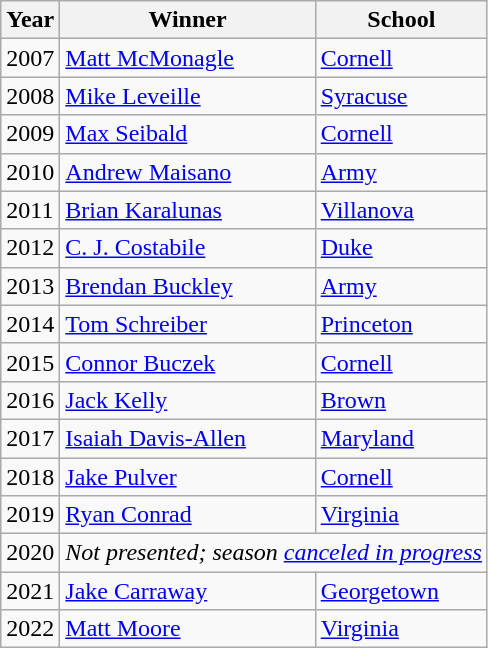<table class="wikitable sortable">
<tr>
<th>Year</th>
<th>Winner</th>
<th>School</th>
</tr>
<tr>
<td>2007</td>
<td><a href='#'>Matt McMonagle</a></td>
<td><a href='#'>Cornell</a></td>
</tr>
<tr>
<td>2008</td>
<td><a href='#'>Mike Leveille</a></td>
<td><a href='#'>Syracuse</a></td>
</tr>
<tr>
<td>2009</td>
<td><a href='#'>Max Seibald</a></td>
<td><a href='#'>Cornell</a></td>
</tr>
<tr>
<td>2010</td>
<td><a href='#'>Andrew Maisano</a></td>
<td><a href='#'>Army</a></td>
</tr>
<tr>
<td>2011</td>
<td><a href='#'>Brian Karalunas</a></td>
<td><a href='#'>Villanova</a></td>
</tr>
<tr>
<td>2012</td>
<td><a href='#'>C. J. Costabile</a></td>
<td><a href='#'>Duke</a></td>
</tr>
<tr>
<td>2013</td>
<td><a href='#'>Brendan Buckley</a></td>
<td><a href='#'>Army</a></td>
</tr>
<tr>
<td>2014</td>
<td><a href='#'>Tom Schreiber</a></td>
<td><a href='#'>Princeton</a></td>
</tr>
<tr>
<td>2015</td>
<td><a href='#'>Connor Buczek</a></td>
<td><a href='#'>Cornell</a></td>
</tr>
<tr>
<td>2016</td>
<td><a href='#'>Jack Kelly</a></td>
<td><a href='#'>Brown</a></td>
</tr>
<tr>
<td>2017</td>
<td><a href='#'>Isaiah Davis-Allen</a></td>
<td><a href='#'>Maryland</a></td>
</tr>
<tr>
<td>2018</td>
<td><a href='#'>Jake Pulver</a></td>
<td><a href='#'>Cornell</a></td>
</tr>
<tr>
<td>2019</td>
<td><a href='#'>Ryan Conrad</a></td>
<td><a href='#'>Virginia</a></td>
</tr>
<tr>
<td>2020</td>
<td colspan=2 align=center><em>Not presented; season <a href='#'>canceled in progress</a></em></td>
</tr>
<tr>
<td>2021</td>
<td><a href='#'>Jake Carraway</a></td>
<td><a href='#'>Georgetown</a></td>
</tr>
<tr>
<td>2022</td>
<td><a href='#'>Matt Moore</a></td>
<td><a href='#'>Virginia</a></td>
</tr>
</table>
